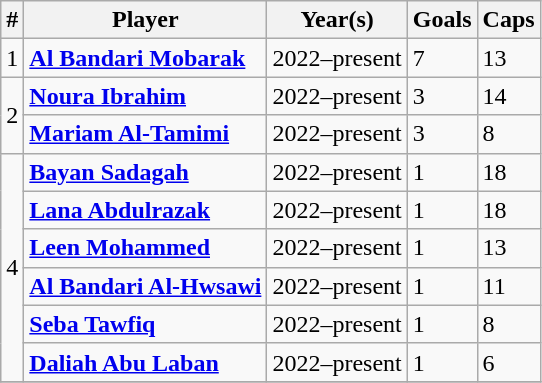<table class="wikitable sortable">
<tr>
<th width=>#</th>
<th width=>Player</th>
<th width=>Year(s)</th>
<th width=>Goals</th>
<th width=>Caps</th>
</tr>
<tr>
<td rowspan="1">1</td>
<td><strong><a href='#'>Al Bandari Mobarak</a></strong></td>
<td>2022–present</td>
<td>7</td>
<td>13</td>
</tr>
<tr>
<td rowspan="2">2</td>
<td><strong><a href='#'>Noura Ibrahim</a></strong></td>
<td>2022–present</td>
<td>3</td>
<td>14</td>
</tr>
<tr>
<td><strong><a href='#'>Mariam Al-Tamimi</a></strong></td>
<td>2022–present</td>
<td>3</td>
<td>8</td>
</tr>
<tr>
<td rowspan="6">4</td>
<td><strong><a href='#'>Bayan Sadagah</a></strong></td>
<td>2022–present</td>
<td>1</td>
<td>18</td>
</tr>
<tr>
<td><strong><a href='#'>Lana Abdulrazak</a></strong></td>
<td>2022–present</td>
<td>1</td>
<td>18</td>
</tr>
<tr>
<td><strong><a href='#'>Leen Mohammed</a></strong></td>
<td>2022–present</td>
<td>1</td>
<td>13</td>
</tr>
<tr>
<td><strong><a href='#'>Al Bandari Al-Hwsawi</a></strong></td>
<td>2022–present</td>
<td>1</td>
<td>11</td>
</tr>
<tr>
<td><strong><a href='#'>Seba Tawfiq</a></strong></td>
<td>2022–present</td>
<td>1</td>
<td>8</td>
</tr>
<tr>
<td><strong><a href='#'>Daliah Abu Laban</a></strong></td>
<td>2022–present</td>
<td>1</td>
<td>6</td>
</tr>
<tr>
</tr>
</table>
